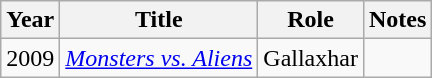<table class="wikitable sortable">
<tr>
<th>Year</th>
<th>Title</th>
<th>Role</th>
<th class="unsortable">Notes</th>
</tr>
<tr>
<td>2009</td>
<td><em><a href='#'>Monsters vs. Aliens</a></em></td>
<td>Gallaxhar</td>
<td></td>
</tr>
</table>
